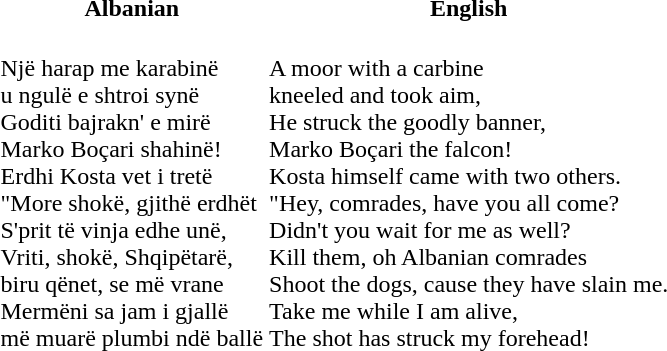<table valign="top">
<tr>
<th>Albanian</th>
<th>English</th>
</tr>
<tr>
<td><br>Një harap me karabinë<br>
u ngulë e shtroi synë<br>
Goditi bajrakn' e mirë<br>
Marko Boçari shahinë!<br>Erdhi Kosta vet i tretë<br>
"More shokë, gjithë erdhët<br>
S'prit të vinja edhe unë,<br>
Vriti, shokë, Shqipëtarë,<br>
biru qënet, se më vrane<br>
Mermëni sa jam i gjallë<br>
më muarë plumbi ndë ballë<br></td>
<td><br>A moor with a carbine<br>
kneeled and took aim,<br>
He struck the goodly banner,<br>
Marko Boçari the falcon!<br>Kosta himself came with two others.<br>
"Hey, comrades, have you all come?<br>
Didn't you wait for me as well?<br>
Kill them, oh Albanian comrades<br>
Shoot the dogs, cause they have slain me.<br>
Take me while I am alive,<br>
The shot has struck my forehead!<br></td>
</tr>
</table>
